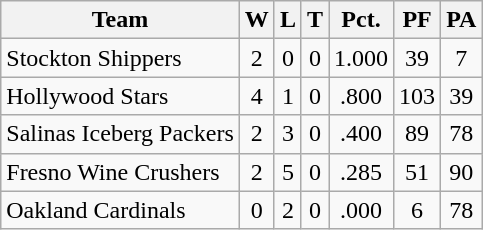<table class="wikitable">
<tr>
<th>Team</th>
<th>W</th>
<th>L</th>
<th>T</th>
<th>Pct.</th>
<th>PF</th>
<th>PA</th>
</tr>
<tr align="center">
<td align="left">Stockton Shippers</td>
<td>2</td>
<td>0</td>
<td>0</td>
<td>1.000</td>
<td>39</td>
<td>7</td>
</tr>
<tr align="center">
<td align="left">Hollywood Stars</td>
<td>4</td>
<td>1</td>
<td>0</td>
<td>.800</td>
<td>103</td>
<td>39</td>
</tr>
<tr align="center">
<td align="left">Salinas Iceberg Packers</td>
<td>2</td>
<td>3</td>
<td>0</td>
<td>.400</td>
<td>89</td>
<td>78</td>
</tr>
<tr align="center">
<td align="left">Fresno Wine Crushers</td>
<td>2</td>
<td>5</td>
<td>0</td>
<td>.285</td>
<td>51</td>
<td>90</td>
</tr>
<tr align="center">
<td align="left">Oakland Cardinals</td>
<td>0</td>
<td>2</td>
<td>0</td>
<td>.000</td>
<td>6</td>
<td>78</td>
</tr>
</table>
